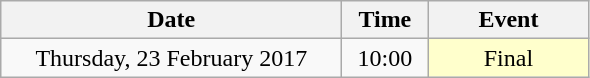<table class = "wikitable" style="text-align:center;">
<tr>
<th width=220>Date</th>
<th width=50>Time</th>
<th width=100>Event</th>
</tr>
<tr>
<td>Thursday, 23 February 2017</td>
<td>10:00</td>
<td bgcolor=ffffcc>Final</td>
</tr>
</table>
